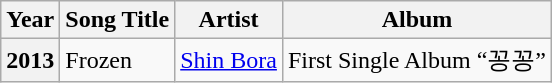<table class="wikitable sortable plainrowheaders">
<tr>
<th>Year</th>
<th>Song  Title</th>
<th>Artist</th>
<th>Album</th>
</tr>
<tr>
<th scope="row">2013</th>
<td>Frozen</td>
<td><a href='#'>Shin Bora</a></td>
<td>First Single Album “꽁꽁”</td>
</tr>
</table>
